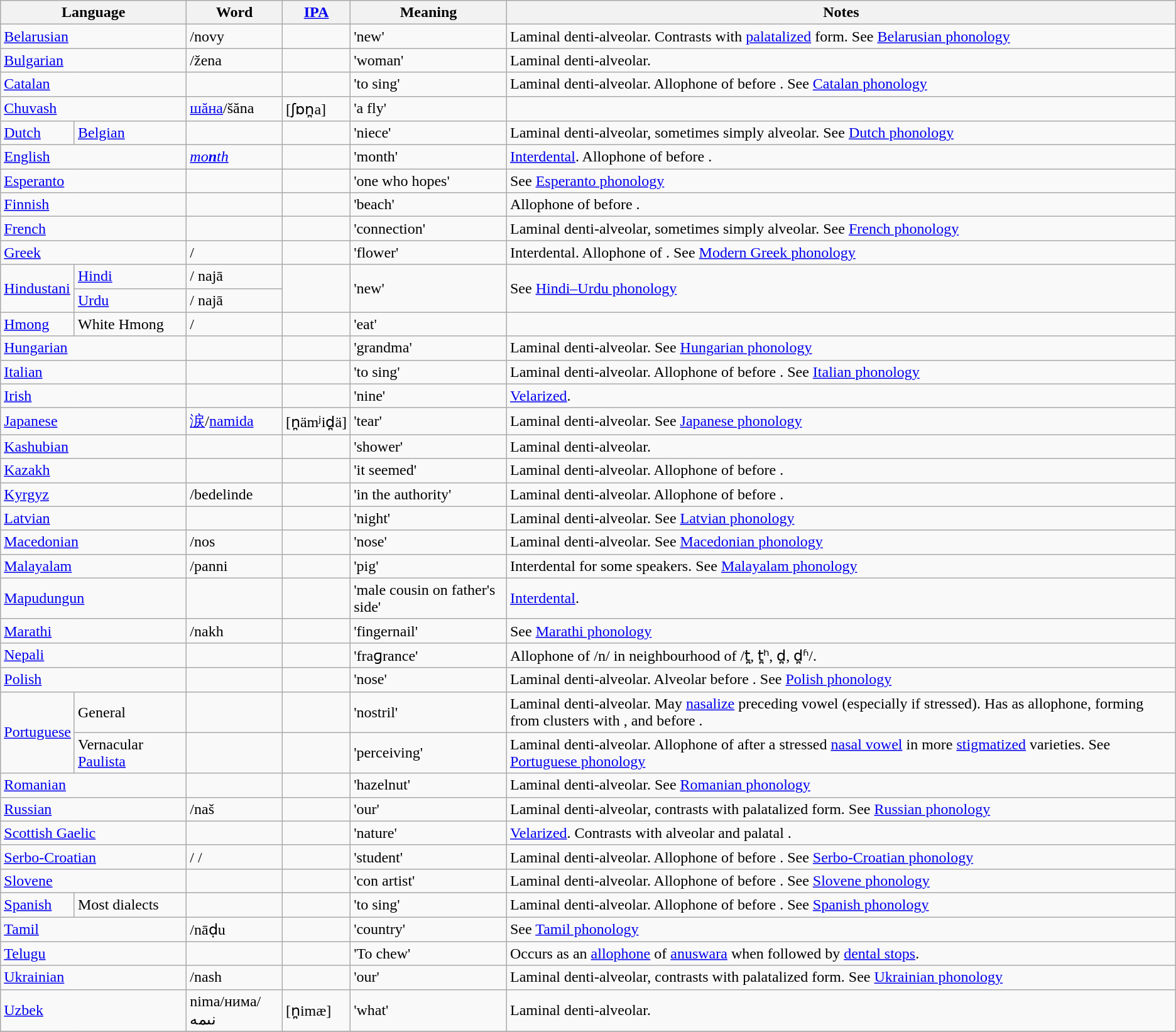<table class="wikitable">
<tr>
<th colspan="2">Language</th>
<th>Word</th>
<th><a href='#'>IPA</a></th>
<th>Meaning</th>
<th>Notes</th>
</tr>
<tr>
<td colspan="2"><a href='#'>Belarusian</a></td>
<td>/novy</td>
<td></td>
<td>'new'</td>
<td>Laminal denti-alveolar. Contrasts with <a href='#'>palatalized</a> form. See <a href='#'>Belarusian phonology</a></td>
</tr>
<tr>
<td colspan="2"><a href='#'>Bulgarian</a></td>
<td>/žena</td>
<td></td>
<td>'woman'</td>
<td>Laminal denti-alveolar.</td>
</tr>
<tr>
<td colspan="2"><a href='#'>Catalan</a></td>
<td></td>
<td></td>
<td>'to sing'</td>
<td>Laminal denti-alveolar. Allophone of  before . See <a href='#'>Catalan phonology</a></td>
</tr>
<tr>
<td colspan="2"><a href='#'>Chuvash</a></td>
<td><a href='#'>шăна</a>/šăna</td>
<td>[ʃɒn̪a]</td>
<td>'a fly'</td>
</tr>
<tr>
<td><a href='#'>Dutch</a></td>
<td><a href='#'>Belgian</a></td>
<td></td>
<td></td>
<td>'niece'</td>
<td>Laminal denti-alveolar, sometimes simply alveolar. See <a href='#'>Dutch phonology</a></td>
</tr>
<tr>
<td colspan="2"><a href='#'>English</a></td>
<td><em><a href='#'>mo<strong>n</strong>th</a></em></td>
<td></td>
<td>'month'</td>
<td><a href='#'>Interdental</a>. Allophone of  before .</td>
</tr>
<tr>
<td colspan="2"><a href='#'>Esperanto</a></td>
<td></td>
<td></td>
<td>'one who hopes'</td>
<td>See <a href='#'>Esperanto phonology</a></td>
</tr>
<tr>
<td colspan="2"><a href='#'>Finnish</a></td>
<td></td>
<td></td>
<td>'beach'</td>
<td>Allophone of  before .</td>
</tr>
<tr>
<td colspan="2"><a href='#'>French</a></td>
<td></td>
<td></td>
<td>'connection'</td>
<td>Laminal denti-alveolar, sometimes simply alveolar. See <a href='#'>French phonology</a></td>
</tr>
<tr>
<td colspan="2"><a href='#'>Greek</a></td>
<td>/</td>
<td></td>
<td>'flower'</td>
<td>Interdental. Allophone of . See <a href='#'>Modern Greek phonology</a></td>
</tr>
<tr>
<td rowspan="2"><a href='#'>Hindustani</a></td>
<td><a href='#'>Hindi</a></td>
<td> / najā</td>
<td rowspan="2"></td>
<td rowspan="2">'new'</td>
<td rowspan="2">See <a href='#'>Hindi–Urdu phonology</a></td>
</tr>
<tr>
<td><a href='#'>Urdu</a></td>
<td> / najā</td>
</tr>
<tr>
<td><a href='#'>Hmong</a></td>
<td>White Hmong</td>
<td> / </td>
<td></td>
<td>'eat'</td>
</tr>
<tr>
<td colspan="2"><a href='#'>Hungarian</a></td>
<td></td>
<td></td>
<td>'grandma'</td>
<td>Laminal denti-alveolar. See <a href='#'>Hungarian phonology</a></td>
</tr>
<tr>
<td colspan="2"><a href='#'>Italian</a></td>
<td></td>
<td></td>
<td>'to sing'</td>
<td>Laminal denti-alveolar. Allophone of  before . See <a href='#'>Italian phonology</a></td>
</tr>
<tr>
<td colspan="2"><a href='#'>Irish</a></td>
<td></td>
<td></td>
<td>'nine'</td>
<td><a href='#'>Velarized</a>.</td>
</tr>
<tr>
<td colspan="2"><a href='#'>Japanese</a></td>
<td><a href='#'>涙</a>/<a href='#'>namida</a></td>
<td>[n̪ämʲid̪ä]</td>
<td>'tear'</td>
<td>Laminal denti-alveolar. See <a href='#'>Japanese phonology</a></td>
</tr>
<tr>
<td colspan="2"><a href='#'>Kashubian</a></td>
<td></td>
<td></td>
<td>'shower'</td>
<td align="left">Laminal denti-alveolar.</td>
</tr>
<tr>
<td colspan="2"><a href='#'>Kazakh</a></td>
<td></td>
<td></td>
<td>'it seemed'</td>
<td>Laminal denti-alveolar. Allophone of  before .</td>
</tr>
<tr>
<td colspan="2"><a href='#'>Kyrgyz</a></td>
<td>/bedelinde</td>
<td></td>
<td>'in the authority'</td>
<td>Laminal denti-alveolar. Allophone of  before .</td>
</tr>
<tr>
<td colspan="2"><a href='#'>Latvian</a></td>
<td></td>
<td></td>
<td>'night'</td>
<td>Laminal denti-alveolar. See <a href='#'>Latvian phonology</a></td>
</tr>
<tr>
<td colspan="2"><a href='#'>Macedonian</a></td>
<td>/nos</td>
<td></td>
<td>'nose'</td>
<td>Laminal denti-alveolar. See <a href='#'>Macedonian phonology</a></td>
</tr>
<tr>
<td colspan="2"><a href='#'>Malayalam</a></td>
<td>/panni</td>
<td></td>
<td>'pig'</td>
<td>Interdental for some speakers. See <a href='#'>Malayalam phonology</a></td>
</tr>
<tr>
<td colspan="2"><a href='#'>Mapudungun</a></td>
<td></td>
<td></td>
<td>'male cousin on father's side'</td>
<td><a href='#'>Interdental</a>.</td>
</tr>
<tr>
<td colspan="2"><a href='#'>Marathi</a></td>
<td>/nakh</td>
<td></td>
<td>'fingernail'</td>
<td>See <a href='#'>Marathi phonology</a></td>
</tr>
<tr>
<td colspan="2"><a href='#'>Nepali</a></td>
<td></td>
<td></td>
<td>'fraɡrance'</td>
<td>Allophone of /n/ in neighbourhood of /t̪, t̪ʰ, d̪, d̪ʱ/.</td>
</tr>
<tr>
<td colspan="2"><a href='#'>Polish</a></td>
<td></td>
<td></td>
<td>'nose'</td>
<td>Laminal denti-alveolar. Alveolar before . See <a href='#'>Polish phonology</a></td>
</tr>
<tr>
<td rowspan="2"><a href='#'>Portuguese</a></td>
<td>General</td>
<td></td>
<td></td>
<td>'nostril'</td>
<td>Laminal denti-alveolar. May <a href='#'>nasalize</a> preceding vowel (especially if stressed). Has  as allophone, forming from clusters with , and before .</td>
</tr>
<tr>
<td>Vernacular <a href='#'>Paulista</a></td>
<td></td>
<td></td>
<td>'perceiving'</td>
<td>Laminal denti-alveolar. Allophone of  after a stressed <a href='#'>nasal vowel</a> in more <a href='#'>stigmatized</a> varieties. See <a href='#'>Portuguese phonology</a></td>
</tr>
<tr>
<td colspan="2"><a href='#'>Romanian</a></td>
<td></td>
<td></td>
<td>'hazelnut'</td>
<td>Laminal denti-alveolar. See <a href='#'>Romanian phonology</a></td>
</tr>
<tr>
<td colspan="2"><a href='#'>Russian</a></td>
<td>/naš</td>
<td></td>
<td>'our'</td>
<td>Laminal denti-alveolar, contrasts with palatalized form. See <a href='#'>Russian phonology</a></td>
</tr>
<tr>
<td colspan="2"><a href='#'>Scottish Gaelic</a></td>
<td></td>
<td></td>
<td>'nature'</td>
<td><a href='#'>Velarized</a>. Contrasts with alveolar  and palatal .</td>
</tr>
<tr>
<td colspan="2"><a href='#'>Serbo-Croatian</a></td>
<td> /  /</td>
<td></td>
<td>'student'</td>
<td>Laminal denti-alveolar. Allophone of  before . See <a href='#'>Serbo-Croatian phonology</a></td>
</tr>
<tr>
<td colspan="2"><a href='#'>Slovene</a></td>
<td></td>
<td></td>
<td>'con artist'</td>
<td>Laminal denti-alveolar. Allophone of  before . See <a href='#'>Slovene phonology</a></td>
</tr>
<tr>
<td><a href='#'>Spanish</a></td>
<td>Most dialects</td>
<td></td>
<td></td>
<td>'to sing'</td>
<td>Laminal denti-alveolar. Allophone of  before . See <a href='#'>Spanish phonology</a></td>
</tr>
<tr>
<td colspan="2"><a href='#'>Tamil</a></td>
<td>/nāḍu</td>
<td></td>
<td>'country'</td>
<td>See <a href='#'>Tamil phonology</a></td>
</tr>
<tr>
<td colspan="2"><a href='#'>Telugu</a></td>
<td></td>
<td></td>
<td>'To chew'</td>
<td>Occurs as an <a href='#'>allophone</a> of <a href='#'>anuswara</a> when followed by <a href='#'>dental stops</a>.</td>
</tr>
<tr>
<td colspan="2"><a href='#'>Ukrainian</a></td>
<td>/nash</td>
<td></td>
<td>'our'</td>
<td>Laminal denti-alveolar, contrasts with palatalized form. See <a href='#'>Ukrainian phonology</a></td>
</tr>
<tr>
<td colspan="2"><a href='#'>Uzbek</a></td>
<td>nima/нимa/نىمه</td>
<td>[n̪imæ]</td>
<td>'what'</td>
<td>Laminal denti-alveolar.</td>
</tr>
<tr>
</tr>
</table>
